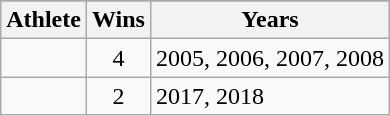<table class="wikitable">
<tr>
</tr>
<tr>
<th>Athlete</th>
<th>Wins</th>
<th>Years</th>
</tr>
<tr>
<td></td>
<td align=center>4</td>
<td>2005, 2006, 2007, 2008</td>
</tr>
<tr>
<td></td>
<td align=center>2</td>
<td>2017, 2018</td>
</tr>
</table>
